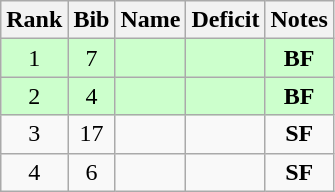<table class="wikitable" style="text-align:center;">
<tr>
<th>Rank</th>
<th>Bib</th>
<th>Name</th>
<th>Deficit</th>
<th>Notes</th>
</tr>
<tr bgcolor=ccffcc>
<td>1</td>
<td>7</td>
<td align=left></td>
<td></td>
<td><strong>BF</strong></td>
</tr>
<tr bgcolor=ccffcc>
<td>2</td>
<td>4</td>
<td align=left></td>
<td></td>
<td><strong>BF</strong></td>
</tr>
<tr>
<td>3</td>
<td>17</td>
<td align=left></td>
<td></td>
<td><strong>SF</strong></td>
</tr>
<tr>
<td>4</td>
<td>6</td>
<td align=left></td>
<td></td>
<td><strong>SF</strong></td>
</tr>
</table>
